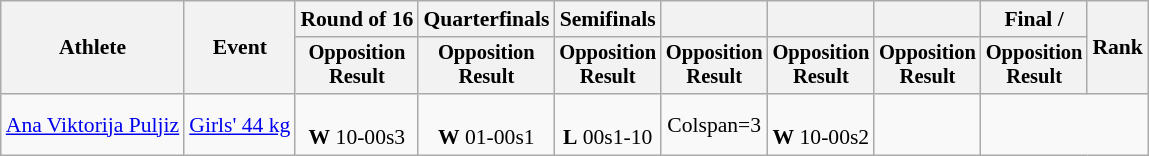<table class="wikitable" style="font-size:90%">
<tr>
<th rowspan="2">Athlete</th>
<th rowspan="2">Event</th>
<th>Round of 16</th>
<th>Quarterfinals</th>
<th>Semifinals</th>
<th></th>
<th></th>
<th></th>
<th>Final / </th>
<th rowspan=2>Rank</th>
</tr>
<tr style="font-size:95%">
<th>Opposition<br>Result</th>
<th>Opposition<br>Result</th>
<th>Opposition<br>Result</th>
<th>Opposition<br>Result</th>
<th>Opposition<br>Result</th>
<th>Opposition<br>Result</th>
<th>Opposition<br>Result</th>
</tr>
<tr align=center>
<td align=left><a href='#'>Ana Viktorija Puljiz</a></td>
<td align=left><a href='#'>Girls' 44 kg</a></td>
<td><br> <strong>W</strong> 10-00s3</td>
<td><br> <strong>W</strong> 01-00s1</td>
<td><br> <strong>L</strong> 00s1-10</td>
<td>Colspan=3 </td>
<td><br> <strong>W</strong> 10-00s2</td>
<td></td>
</tr>
</table>
